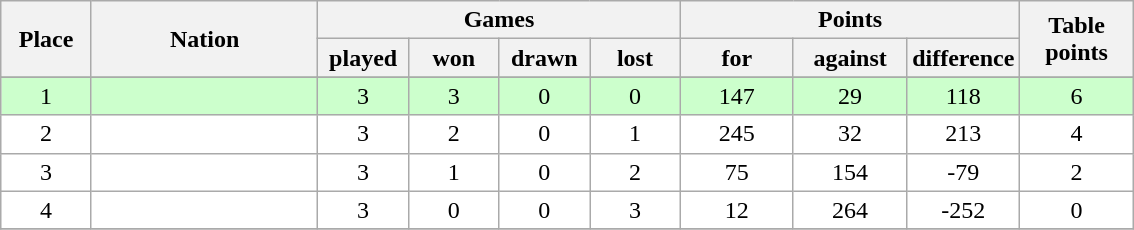<table class="wikitable">
<tr>
<th rowspan=2 width="8%">Place</th>
<th rowspan=2 width="20%">Nation</th>
<th colspan=4 width="32%">Games</th>
<th colspan=3 width="30%">Points</th>
<th rowspan=2 width="10%">Table<br>points</th>
</tr>
<tr>
<th width="8%">played</th>
<th width="8%">won</th>
<th width="8%">drawn</th>
<th width="8%">lost</th>
<th width="10%">for</th>
<th width="10%">against</th>
<th width="10%">difference</th>
</tr>
<tr>
</tr>
<tr bgcolor=#ccffcc align=center>
<td>1</td>
<td align=left><strong></strong></td>
<td>3</td>
<td>3</td>
<td>0</td>
<td>0</td>
<td>147</td>
<td>29</td>
<td>118</td>
<td>6</td>
</tr>
<tr bgcolor=#ffffff align=center>
<td>2</td>
<td align=left></td>
<td>3</td>
<td>2</td>
<td>0</td>
<td>1</td>
<td>245</td>
<td>32</td>
<td>213</td>
<td>4</td>
</tr>
<tr bgcolor=#ffffff align=center>
<td>3</td>
<td align=left></td>
<td>3</td>
<td>1</td>
<td>0</td>
<td>2</td>
<td>75</td>
<td>154</td>
<td>-79</td>
<td>2</td>
</tr>
<tr bgcolor=#ffffff align=center>
<td>4</td>
<td align=left></td>
<td>3</td>
<td>0</td>
<td>0</td>
<td>3</td>
<td>12</td>
<td>264</td>
<td>-252</td>
<td>0</td>
</tr>
<tr bgcolor=#ffcccc align=center>
</tr>
</table>
